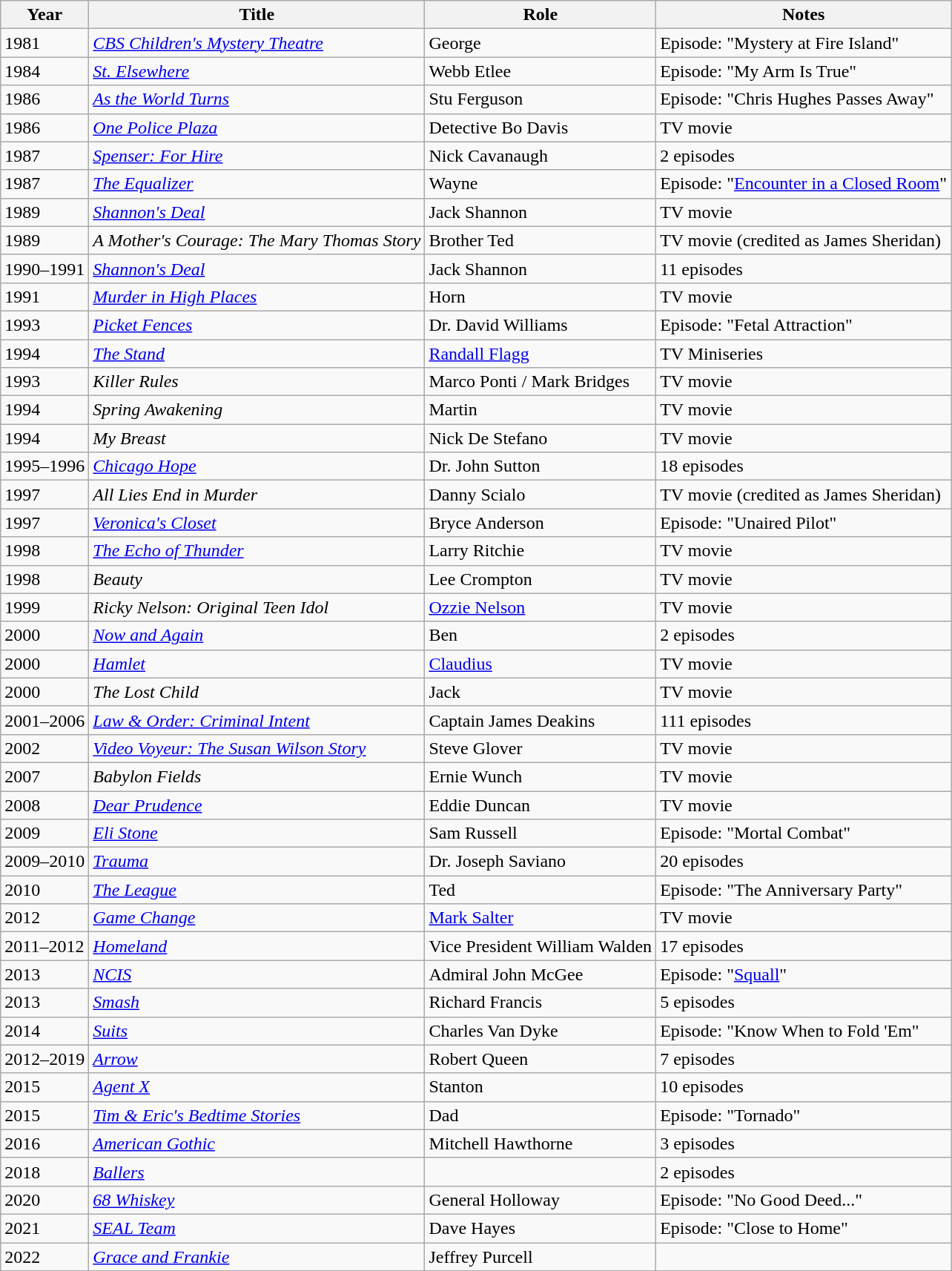<table class="sortable wikitable">
<tr>
<th>Year</th>
<th>Title</th>
<th>Role</th>
<th class="unsortable">Notes</th>
</tr>
<tr>
<td>1981</td>
<td><em><a href='#'>CBS Children's Mystery Theatre</a></em></td>
<td>George</td>
<td>Episode: "Mystery at Fire Island"</td>
</tr>
<tr>
<td>1984</td>
<td><em><a href='#'>St. Elsewhere</a></em></td>
<td>Webb Etlee</td>
<td>Episode: "My Arm Is True"</td>
</tr>
<tr>
<td>1986</td>
<td><em><a href='#'>As the World Turns</a></em></td>
<td>Stu Ferguson</td>
<td>Episode: "Chris Hughes Passes Away"</td>
</tr>
<tr>
<td>1986</td>
<td><em><a href='#'>One Police Plaza</a></em></td>
<td>Detective Bo Davis</td>
<td>TV movie</td>
</tr>
<tr>
<td>1987</td>
<td><em><a href='#'>Spenser: For Hire</a></em></td>
<td>Nick Cavanaugh</td>
<td>2 episodes</td>
</tr>
<tr>
<td>1987</td>
<td><em><a href='#'>The Equalizer</a></em></td>
<td>Wayne</td>
<td>Episode: "<a href='#'>Encounter in a Closed Room</a>"</td>
</tr>
<tr>
<td>1989</td>
<td><em><a href='#'>Shannon's Deal</a></em></td>
<td>Jack Shannon</td>
<td>TV movie</td>
</tr>
<tr>
<td>1989</td>
<td><em>A Mother's Courage: The Mary Thomas Story</em></td>
<td>Brother Ted</td>
<td>TV movie (credited as James Sheridan)</td>
</tr>
<tr>
<td>1990–1991</td>
<td><em><a href='#'>Shannon's Deal</a></em></td>
<td>Jack Shannon</td>
<td>11 episodes</td>
</tr>
<tr>
<td>1991</td>
<td><em><a href='#'>Murder in High Places</a></em></td>
<td>Horn</td>
<td>TV movie</td>
</tr>
<tr>
<td>1993</td>
<td><em><a href='#'>Picket Fences</a></em></td>
<td>Dr. David Williams</td>
<td>Episode: "Fetal Attraction"</td>
</tr>
<tr>
<td>1994</td>
<td><em><a href='#'>The Stand</a></em></td>
<td><a href='#'>Randall Flagg</a></td>
<td>TV Miniseries</td>
</tr>
<tr>
<td>1993</td>
<td><em>Killer Rules</em></td>
<td>Marco Ponti / Mark Bridges</td>
<td>TV movie</td>
</tr>
<tr>
<td>1994</td>
<td><em>Spring Awakening</em></td>
<td>Martin</td>
<td>TV movie</td>
</tr>
<tr>
<td>1994</td>
<td><em>My Breast</em></td>
<td>Nick De Stefano</td>
<td>TV movie</td>
</tr>
<tr>
<td>1995–1996</td>
<td><em><a href='#'>Chicago Hope</a></em></td>
<td>Dr. John Sutton</td>
<td>18 episodes</td>
</tr>
<tr>
<td>1997</td>
<td><em>All Lies End in Murder</em></td>
<td>Danny Scialo</td>
<td>TV movie (credited as James Sheridan)</td>
</tr>
<tr>
<td>1997</td>
<td><em><a href='#'>Veronica's Closet</a></em></td>
<td>Bryce Anderson</td>
<td>Episode: "Unaired Pilot"</td>
</tr>
<tr>
<td>1998</td>
<td><em><a href='#'>The Echo of Thunder</a></em></td>
<td>Larry Ritchie</td>
<td>TV movie</td>
</tr>
<tr>
<td>1998</td>
<td><em>Beauty</em></td>
<td>Lee Crompton</td>
<td>TV movie</td>
</tr>
<tr>
<td>1999</td>
<td><em>Ricky Nelson: Original Teen Idol</em></td>
<td><a href='#'>Ozzie Nelson</a></td>
<td>TV movie</td>
</tr>
<tr>
<td>2000</td>
<td><em><a href='#'>Now and Again</a></em></td>
<td>Ben</td>
<td>2 episodes</td>
</tr>
<tr>
<td>2000</td>
<td><em><a href='#'>Hamlet</a></em></td>
<td><a href='#'>Claudius</a></td>
<td>TV movie</td>
</tr>
<tr>
<td>2000</td>
<td><em>The Lost Child</em></td>
<td>Jack</td>
<td>TV movie</td>
</tr>
<tr>
<td>2001–2006</td>
<td><em><a href='#'>Law & Order: Criminal Intent</a></em></td>
<td>Captain James Deakins</td>
<td>111 episodes</td>
</tr>
<tr>
<td>2002</td>
<td><em><a href='#'>Video Voyeur: The Susan Wilson Story</a></em></td>
<td>Steve Glover</td>
<td>TV movie</td>
</tr>
<tr>
<td>2007</td>
<td><em>Babylon Fields</em></td>
<td>Ernie Wunch</td>
<td>TV movie</td>
</tr>
<tr>
<td>2008</td>
<td><em><a href='#'>Dear Prudence</a></em></td>
<td>Eddie Duncan</td>
<td>TV movie</td>
</tr>
<tr>
<td>2009</td>
<td><em><a href='#'>Eli Stone</a></em></td>
<td>Sam Russell</td>
<td>Episode: "Mortal Combat"</td>
</tr>
<tr>
<td>2009–2010</td>
<td><em><a href='#'>Trauma</a></em></td>
<td>Dr. Joseph Saviano</td>
<td>20 episodes</td>
</tr>
<tr>
<td>2010</td>
<td><em><a href='#'>The League</a></em></td>
<td>Ted</td>
<td>Episode: "The Anniversary Party"</td>
</tr>
<tr>
<td>2012</td>
<td><em><a href='#'>Game Change</a></em></td>
<td><a href='#'>Mark Salter</a></td>
<td>TV movie</td>
</tr>
<tr>
<td>2011–2012</td>
<td><em><a href='#'>Homeland</a></em></td>
<td>Vice President William Walden</td>
<td>17 episodes</td>
</tr>
<tr>
<td>2013</td>
<td><em><a href='#'>NCIS</a></em></td>
<td>Admiral John McGee</td>
<td>Episode: "<a href='#'>Squall</a>"</td>
</tr>
<tr>
<td>2013</td>
<td><em><a href='#'>Smash</a></em></td>
<td>Richard Francis</td>
<td>5 episodes</td>
</tr>
<tr>
<td>2014</td>
<td><em><a href='#'>Suits</a></em></td>
<td>Charles Van Dyke</td>
<td>Episode: "Know When to Fold 'Em"</td>
</tr>
<tr>
<td>2012–2019</td>
<td><em><a href='#'>Arrow</a></em></td>
<td>Robert Queen</td>
<td>7 episodes</td>
</tr>
<tr>
<td>2015</td>
<td><em><a href='#'>Agent X</a></em></td>
<td>Stanton</td>
<td>10 episodes</td>
</tr>
<tr>
<td>2015</td>
<td><em><a href='#'>Tim & Eric's Bedtime Stories</a></em></td>
<td>Dad</td>
<td>Episode: "Tornado"</td>
</tr>
<tr>
<td>2016</td>
<td><em><a href='#'>American Gothic</a></em></td>
<td>Mitchell Hawthorne</td>
<td>3 episodes</td>
</tr>
<tr>
<td>2018</td>
<td><em><a href='#'>Ballers</a></em></td>
<td></td>
<td>2 episodes</td>
</tr>
<tr>
<td>2020</td>
<td><em><a href='#'>68 Whiskey</a></em></td>
<td>General Holloway</td>
<td>Episode: "No Good Deed..."</td>
</tr>
<tr>
<td>2021</td>
<td><em><a href='#'>SEAL Team</a></em></td>
<td>Dave Hayes</td>
<td>Episode: "Close to Home"</td>
</tr>
<tr>
<td>2022</td>
<td><em><a href='#'>Grace and Frankie</a></em></td>
<td>Jeffrey Purcell</td>
<td></td>
</tr>
</table>
